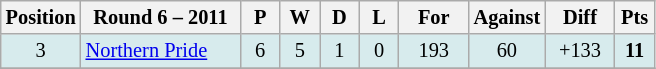<table class="wikitable" style="text-align:center; font-size:85%;">
<tr>
<th width=40 abbr="Position">Position</th>
<th width=100>Round 6 – 2011</th>
<th width=20 abbr="Played">P</th>
<th width=20 abbr="Won">W</th>
<th width=20 abbr="Drawn">D</th>
<th width=20 abbr="Lost">L</th>
<th width=40 abbr="Points for">For</th>
<th width=40 abbr="Points against">Against</th>
<th width=40 abbr="Points difference">Diff</th>
<th width=20 abbr="Points">Pts</th>
</tr>
<tr style="background: #d7ebed;">
<td>3</td>
<td style="text-align:left;"> <a href='#'>Northern Pride</a></td>
<td>6</td>
<td>5</td>
<td>1</td>
<td>0</td>
<td>193</td>
<td>60</td>
<td>+133</td>
<td><strong>11</strong></td>
</tr>
<tr>
</tr>
</table>
